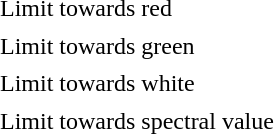<table cellspacing="5">
<tr>
<td>Limit towards red</td>
<td></td>
</tr>
<tr>
<td>Limit towards green</td>
<td></td>
</tr>
<tr>
<td>Limit towards white</td>
<td></td>
</tr>
<tr>
<td>Limit towards spectral value</td>
<td></td>
</tr>
</table>
